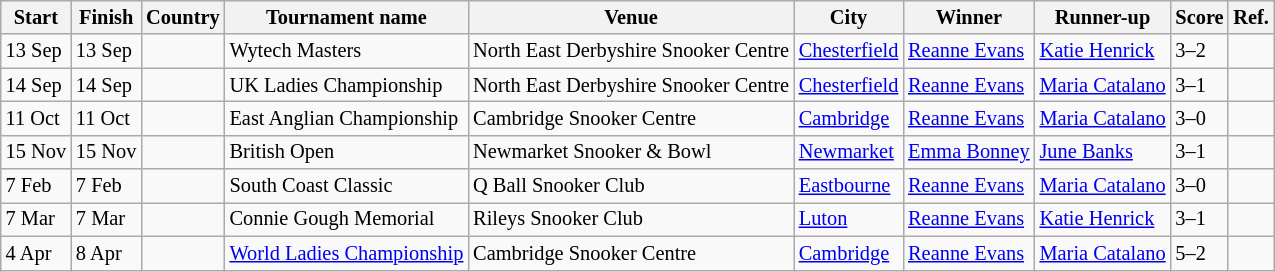<table class="wikitable sortable" style="font-size: 85%">
<tr>
<th>Start</th>
<th>Finish</th>
<th>Country</th>
<th>Tournament name</th>
<th>Venue</th>
<th>City</th>
<th>Winner</th>
<th>Runner-up</th>
<th>Score</th>
<th>Ref.</th>
</tr>
<tr>
<td>13 Sep</td>
<td>13 Sep</td>
<td></td>
<td>Wytech Masters</td>
<td>North East Derbyshire Snooker Centre</td>
<td><a href='#'>Chesterfield</a></td>
<td> <a href='#'>Reanne Evans</a></td>
<td> <a href='#'>Katie Henrick</a></td>
<td>3–2</td>
<td></td>
</tr>
<tr>
<td>14 Sep</td>
<td>14 Sep</td>
<td></td>
<td>UK Ladies Championship</td>
<td>North East Derbyshire Snooker Centre</td>
<td><a href='#'>Chesterfield</a></td>
<td> <a href='#'>Reanne Evans</a></td>
<td> <a href='#'>Maria Catalano</a></td>
<td>3–1</td>
<td></td>
</tr>
<tr>
<td>11 Oct</td>
<td>11 Oct</td>
<td></td>
<td>East Anglian Championship</td>
<td>Cambridge Snooker Centre</td>
<td><a href='#'>Cambridge</a></td>
<td> <a href='#'>Reanne Evans</a></td>
<td> <a href='#'>Maria Catalano</a></td>
<td>3–0</td>
<td></td>
</tr>
<tr>
<td>15 Nov</td>
<td>15 Nov</td>
<td></td>
<td>British Open</td>
<td>Newmarket Snooker & Bowl</td>
<td><a href='#'>Newmarket</a></td>
<td> <a href='#'>Emma Bonney</a></td>
<td> <a href='#'>June Banks</a></td>
<td>3–1</td>
<td></td>
</tr>
<tr>
<td>7 Feb</td>
<td>7 Feb</td>
<td></td>
<td>South Coast Classic</td>
<td>Q Ball Snooker Club</td>
<td><a href='#'>Eastbourne</a></td>
<td> <a href='#'>Reanne Evans</a></td>
<td> <a href='#'>Maria Catalano</a></td>
<td>3–0</td>
<td></td>
</tr>
<tr>
<td>7 Mar</td>
<td>7 Mar</td>
<td></td>
<td>Connie Gough Memorial</td>
<td>Rileys Snooker Club</td>
<td><a href='#'>Luton</a></td>
<td> <a href='#'>Reanne Evans</a></td>
<td> <a href='#'>Katie Henrick</a></td>
<td>3–1</td>
<td></td>
</tr>
<tr>
<td>4 Apr</td>
<td>8 Apr</td>
<td></td>
<td><a href='#'>World Ladies Championship</a></td>
<td>Cambridge Snooker Centre</td>
<td><a href='#'>Cambridge</a></td>
<td> <a href='#'>Reanne Evans</a></td>
<td> <a href='#'>Maria Catalano</a></td>
<td>5–2</td>
<td></td>
</tr>
</table>
